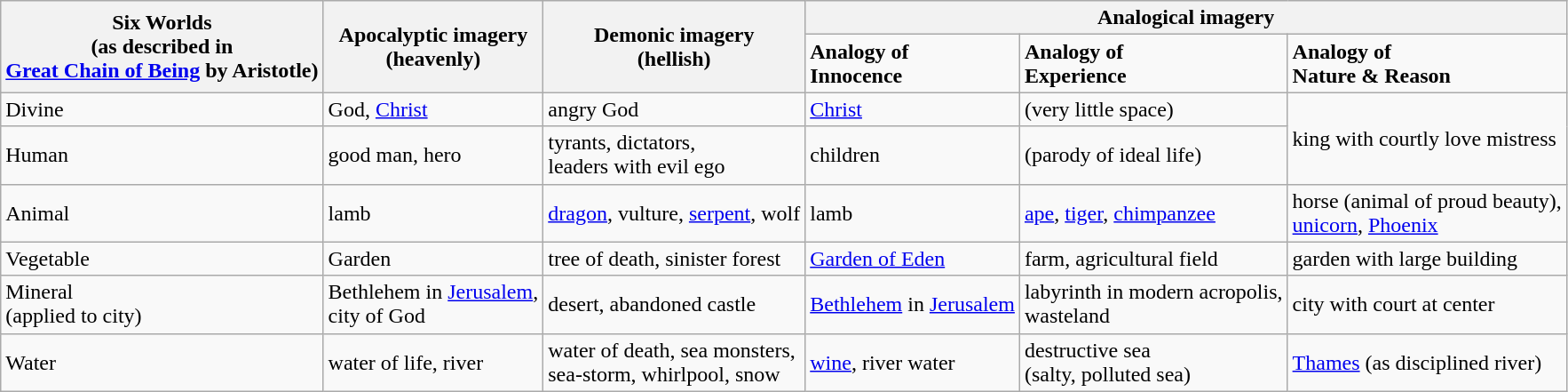<table class="wikitable">
<tr>
<th rowspan="2">Six Worlds<br>(as described in<br><a href='#'>Great Chain of Being</a> by Aristotle)</th>
<th rowspan="2">Apocalyptic imagery<br>(heavenly)</th>
<th rowspan="2">Demonic imagery<br>(hellish)</th>
<th colspan="3">Analogical imagery</th>
</tr>
<tr>
<td><strong>Analogy of</strong><br><strong>Innocence</strong></td>
<td><strong>Analogy of</strong><br><strong>Experience</strong></td>
<td><strong>Analogy of</strong><br><strong>Nature & Reason</strong></td>
</tr>
<tr>
<td>Divine</td>
<td>God, <a href='#'>Christ</a></td>
<td>angry God</td>
<td><a href='#'>Christ</a></td>
<td>(very little space)</td>
<td rowspan="2">king with courtly love mistress</td>
</tr>
<tr>
<td>Human</td>
<td>good man, hero</td>
<td>tyrants, dictators,<br>leaders with evil ego</td>
<td>children</td>
<td>(parody of ideal life)</td>
</tr>
<tr>
<td>Animal</td>
<td>lamb</td>
<td><a href='#'>dragon</a>, vulture, <a href='#'>serpent</a>, wolf</td>
<td>lamb</td>
<td><a href='#'>ape</a>, <a href='#'>tiger</a>, <a href='#'>chimpanzee</a></td>
<td>horse (animal of proud beauty),<br><a href='#'>unicorn</a>, <a href='#'>Phoenix</a></td>
</tr>
<tr>
<td>Vegetable</td>
<td>Garden</td>
<td>tree of death, sinister forest</td>
<td><a href='#'>Garden of Eden</a></td>
<td>farm, agricultural field</td>
<td>garden with large building</td>
</tr>
<tr>
<td>Mineral<br>(applied to city)</td>
<td>Bethlehem in <a href='#'>Jerusalem</a>,<br>city of God</td>
<td>desert, abandoned castle</td>
<td><a href='#'>Bethlehem</a> in <a href='#'>Jerusalem</a></td>
<td>labyrinth in modern acropolis,<br>wasteland</td>
<td>city with court at center</td>
</tr>
<tr>
<td>Water</td>
<td>water of life, river</td>
<td>water of death, sea monsters,<br>sea-storm, whirlpool, snow</td>
<td><a href='#'>wine</a>, river water</td>
<td>destructive sea<br>(salty, polluted sea)</td>
<td><a href='#'>Thames</a> (as disciplined river)</td>
</tr>
</table>
